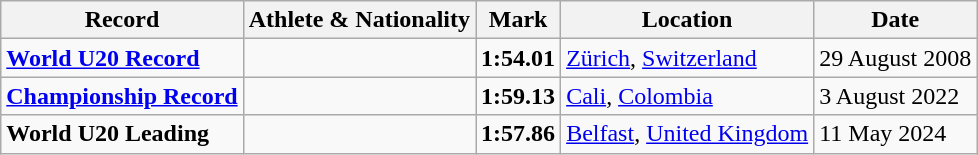<table class="wikitable">
<tr>
<th scope="col">Record</th>
<th scope="col">Athlete & Nationality</th>
<th scope="col">Mark</th>
<th scope="col">Location</th>
<th scope="col">Date</th>
</tr>
<tr>
<td><strong><a href='#'>World U20 Record</a></strong></td>
<td></td>
<td><strong>1:54.01</strong></td>
<td><a href='#'>Zürich</a>, <a href='#'>Switzerland</a></td>
<td>29 August 2008</td>
</tr>
<tr>
<td><strong><a href='#'>Championship Record</a></strong></td>
<td></td>
<td><strong>1:59.13</strong></td>
<td><a href='#'>Cali</a>, <a href='#'>Colombia</a></td>
<td>3 August 2022</td>
</tr>
<tr>
<td><strong>World U20 Leading</strong></td>
<td></td>
<td><strong>1:57.86</strong></td>
<td><a href='#'>Belfast</a>, <a href='#'>United Kingdom</a></td>
<td>11 May 2024</td>
</tr>
</table>
